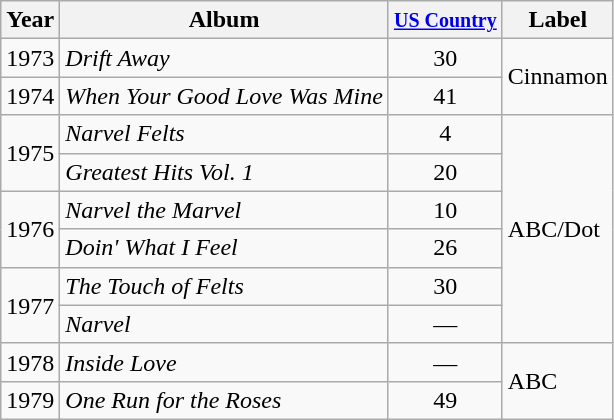<table class="wikitable">
<tr>
<th>Year</th>
<th>Album</th>
<th><small><a href='#'>US Country</a></small></th>
<th>Label</th>
</tr>
<tr>
<td>1973</td>
<td><em>Drift Away</em></td>
<td align="center">30</td>
<td rowspan="2">Cinnamon</td>
</tr>
<tr>
<td>1974</td>
<td><em>When Your Good Love Was Mine</em></td>
<td align="center">41</td>
</tr>
<tr>
<td rowspan="2">1975</td>
<td><em>Narvel Felts</em></td>
<td align="center">4</td>
<td rowspan="6">ABC/Dot</td>
</tr>
<tr>
<td><em>Greatest Hits Vol. 1</em></td>
<td align="center">20</td>
</tr>
<tr>
<td rowspan="2">1976</td>
<td><em>Narvel the Marvel</em></td>
<td align="center">10</td>
</tr>
<tr>
<td><em>Doin' What I Feel</em></td>
<td align="center">26</td>
</tr>
<tr>
<td rowspan="2">1977</td>
<td><em>The Touch of Felts</em></td>
<td align="center">30</td>
</tr>
<tr>
<td><em>Narvel</em></td>
<td align="center">—</td>
</tr>
<tr>
<td>1978</td>
<td><em>Inside Love</em></td>
<td align="center">—</td>
<td rowspan="2">ABC</td>
</tr>
<tr>
<td>1979</td>
<td><em>One Run for the Roses</em></td>
<td align="center">49</td>
</tr>
</table>
